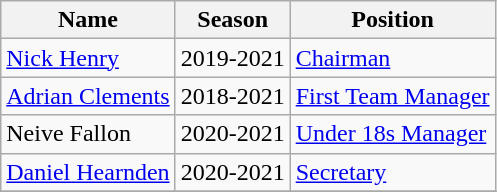<table class="wikitable">
<tr>
<th>Name</th>
<th>Season</th>
<th>Position</th>
</tr>
<tr>
<td> <a href='#'>Nick Henry</a></td>
<td>2019-2021</td>
<td><a href='#'>Chairman</a></td>
</tr>
<tr>
<td> <a href='#'>Adrian Clements</a></td>
<td>2018-2021</td>
<td><a href='#'>First Team Manager</a></td>
</tr>
<tr>
<td> Neive Fallon</td>
<td>2020-2021</td>
<td><a href='#'>Under 18s Manager</a></td>
</tr>
<tr>
<td> <a href='#'>Daniel Hearnden</a></td>
<td>2020-2021</td>
<td><a href='#'>Secretary</a></td>
</tr>
<tr>
</tr>
</table>
